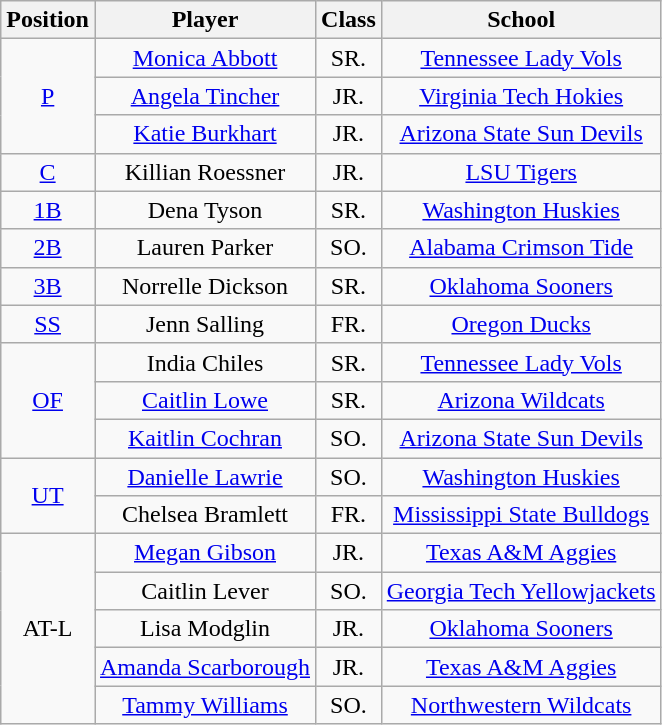<table class="wikitable">
<tr>
<th>Position</th>
<th>Player</th>
<th>Class</th>
<th>School</th>
</tr>
<tr align=center>
<td rowspan=3><a href='#'>P</a></td>
<td><a href='#'>Monica Abbott</a></td>
<td>SR.</td>
<td><a href='#'>Tennessee Lady Vols</a></td>
</tr>
<tr align=center>
<td><a href='#'>Angela Tincher</a></td>
<td>JR.</td>
<td><a href='#'>Virginia Tech Hokies</a></td>
</tr>
<tr align=center>
<td><a href='#'>Katie Burkhart</a></td>
<td>JR.</td>
<td><a href='#'>Arizona State Sun Devils</a></td>
</tr>
<tr align=center>
<td rowspan=1><a href='#'>C</a></td>
<td>Killian Roessner</td>
<td>JR.</td>
<td><a href='#'>LSU Tigers</a></td>
</tr>
<tr align=center>
<td rowspan=1><a href='#'>1B</a></td>
<td>Dena Tyson</td>
<td>SR.</td>
<td><a href='#'>Washington Huskies</a></td>
</tr>
<tr align=center>
<td rowspan=1><a href='#'>2B</a></td>
<td>Lauren Parker</td>
<td>SO.</td>
<td><a href='#'>Alabama Crimson Tide</a></td>
</tr>
<tr align=center>
<td rowspan=1><a href='#'>3B</a></td>
<td>Norrelle Dickson</td>
<td>SR.</td>
<td><a href='#'>Oklahoma Sooners</a></td>
</tr>
<tr align=center>
<td rowspan=1><a href='#'>SS</a></td>
<td>Jenn Salling</td>
<td>FR.</td>
<td><a href='#'>Oregon Ducks</a></td>
</tr>
<tr align=center>
<td rowspan=3><a href='#'>OF</a></td>
<td>India Chiles</td>
<td>SR.</td>
<td><a href='#'>Tennessee Lady Vols</a></td>
</tr>
<tr align=center>
<td><a href='#'>Caitlin Lowe</a></td>
<td>SR.</td>
<td><a href='#'>Arizona Wildcats</a></td>
</tr>
<tr align=center>
<td><a href='#'>Kaitlin Cochran</a></td>
<td>SO.</td>
<td><a href='#'>Arizona State Sun Devils</a></td>
</tr>
<tr align=center>
<td rowspan=2><a href='#'>UT</a></td>
<td><a href='#'>Danielle Lawrie</a></td>
<td>SO.</td>
<td><a href='#'>Washington Huskies</a></td>
</tr>
<tr align=center>
<td>Chelsea Bramlett</td>
<td>FR.</td>
<td><a href='#'>Mississippi State Bulldogs</a></td>
</tr>
<tr align=center>
<td rowspan=5>AT-L</td>
<td><a href='#'>Megan Gibson</a></td>
<td>JR.</td>
<td><a href='#'>Texas A&M Aggies</a></td>
</tr>
<tr align=center>
<td>Caitlin Lever</td>
<td>SO.</td>
<td><a href='#'>Georgia Tech Yellowjackets</a></td>
</tr>
<tr align=center>
<td>Lisa Modglin</td>
<td>JR.</td>
<td><a href='#'>Oklahoma Sooners</a></td>
</tr>
<tr align=center>
<td><a href='#'>Amanda Scarborough</a></td>
<td>JR.</td>
<td><a href='#'>Texas A&M Aggies</a></td>
</tr>
<tr align=center>
<td><a href='#'>Tammy Williams</a></td>
<td>SO.</td>
<td><a href='#'>Northwestern Wildcats</a></td>
</tr>
</table>
